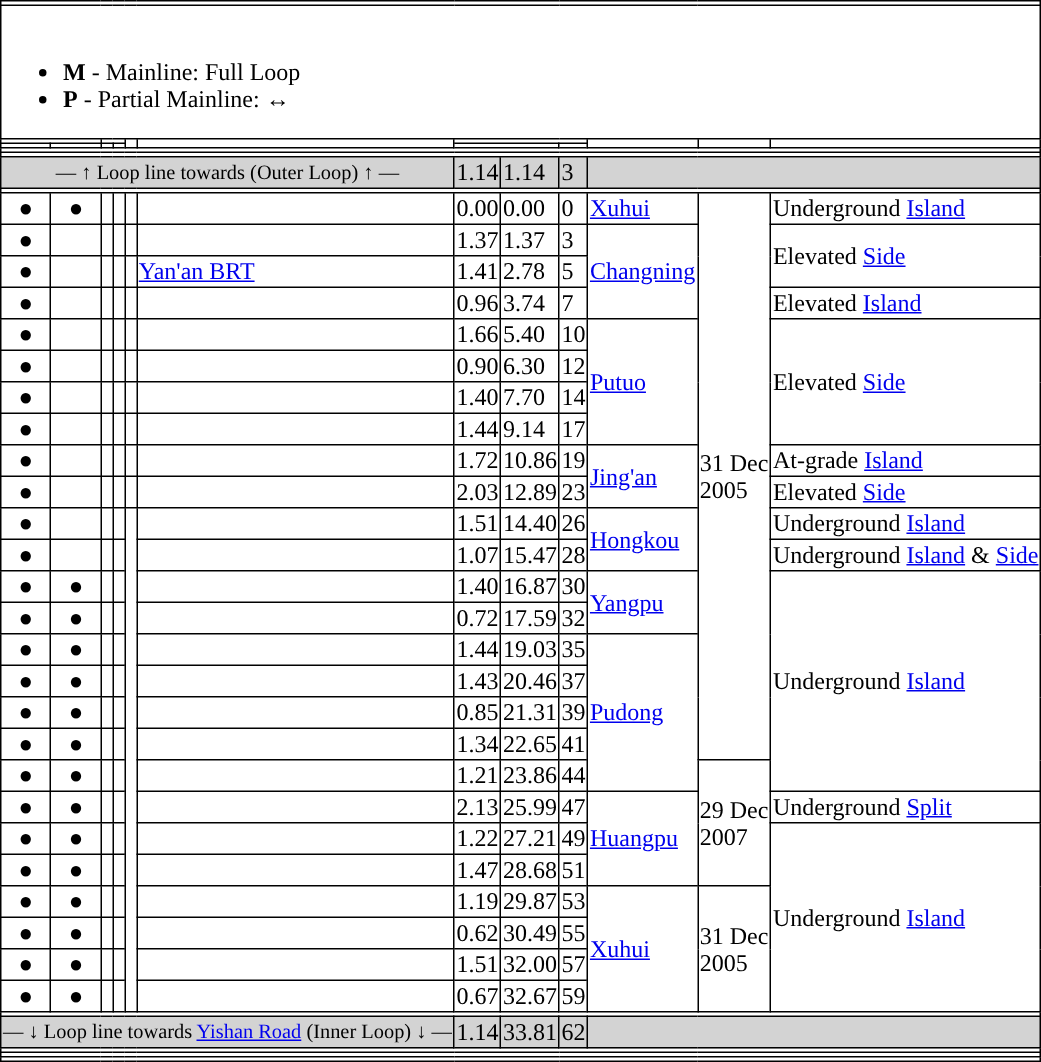<table border=1 style="border-collapse: collapse;" class="mw-collapsible">
<tr>
<th colspan="12" style="text-align: center"></th>
</tr>
<tr>
<td colspan="12" style="text-align: left"><br><ul><li><strong>M</strong> - Mainline: Full Loop</li><li><strong>P</strong> - Partial Mainline:  ↔ </li></ul></td>
</tr>
<tr>
<th rowspan="1" colspan="2"></th>
<th colspan="2"></th>
<th rowspan="2" style="text-align:center; background:#"></th>
<th rowspan="2"></th>
<th colspan="3" rowspan="1"></th>
<th rowspan="2"></th>
<th rowspan="2"></th>
<th rowspan="2"></th>
</tr>
<tr>
<th rowspan="1"></th>
<th rowspan="1"></th>
<th></th>
<th></th>
<th colspan="2"></th>
<th></th>
</tr>
<tr>
<td colspan = "12"></td>
</tr>
<tr style="background:#">
<td colspan = "12"></td>
</tr>
<tr bgcolor="lightgrey">
<td style="font-size:85%" colspan="6" align="center">— ↑ Loop line towards  (Outer Loop) ↑ —</td>
<td>1.14</td>
<td>1.14</td>
<td>3</td>
<td colspan = "3"></td>
</tr>
<tr style="background:#">
<td colspan = "12"></td>
</tr>
<tr>
<td align="center">●</td>
<td align="center">●</td>
<td></td>
<td></td>
<td></td>
<td> </td>
<td>0.00</td>
<td>0.00</td>
<td>0</td>
<td><a href='#'>Xuhui</a></td>
<td rowspan=18>31 Dec<br> 2005</td>
<td>Underground <a href='#'>Island</a></td>
</tr>
<tr>
<td align="center">●</td>
<td align="center"></td>
<td></td>
<td></td>
<td style="text-align:center; background:#"></td>
<td></td>
<td>1.37</td>
<td>1.37</td>
<td>3</td>
<td rowspan=3><a href='#'>Changning</a></td>
<td rowspan=2>Elevated <a href='#'>Side</a></td>
</tr>
<tr>
<td align="center">●</td>
<td align="center"></td>
<td></td>
<td></td>
<td style="text-align:center; background:#"></td>
<td> <a href='#'>Yan'an BRT</a></td>
<td>1.41</td>
<td>2.78</td>
<td>5</td>
</tr>
<tr>
<td align="center">●</td>
<td align="center"></td>
<td></td>
<td></td>
<td style="text-align:center; background:#"></td>
<td></td>
<td>0.96</td>
<td>3.74</td>
<td>7</td>
<td>Elevated <a href='#'>Island</a></td>
</tr>
<tr>
<td align="center">●</td>
<td align="center"></td>
<td></td>
<td></td>
<td style="text-align:center; background:#"></td>
<td></td>
<td>1.66</td>
<td>5.40</td>
<td>10</td>
<td rowspan=4><a href='#'>Putuo</a></td>
<td rowspan=4>Elevated <a href='#'>Side</a></td>
</tr>
<tr>
<td align="center">●</td>
<td align="center"></td>
<td></td>
<td></td>
<td style="text-align:center; background:#"></td>
<td> </td>
<td>0.90</td>
<td>6.30</td>
<td>12</td>
</tr>
<tr>
<td align="center">●</td>
<td align="center"></td>
<td></td>
<td></td>
<td style="text-align:center; background:#"></td>
<td></td>
<td>1.40</td>
<td>7.70</td>
<td>14</td>
</tr>
<tr>
<td align="center">●</td>
<td align="center"></td>
<td></td>
<td></td>
<td style="text-align:center; background:#"></td>
<td></td>
<td>1.44</td>
<td>9.14</td>
<td>17</td>
</tr>
<tr>
<td align="center">●</td>
<td align="center"></td>
<td></td>
<td></td>
<td style="text-align:center; background:#"></td>
<td> </td>
<td>1.72</td>
<td>10.86</td>
<td>19</td>
<td rowspan=2><a href='#'>Jing'an</a></td>
<td>At-grade <a href='#'>Island</a></td>
</tr>
<tr>
<td align="center">●</td>
<td align="center"></td>
<td></td>
<td></td>
<td style="text-align:center; background:#"></td>
<td></td>
<td>2.03</td>
<td>12.89</td>
<td>23</td>
<td>Elevated <a href='#'>Side</a></td>
</tr>
<tr>
<td align="center">●</td>
<td align="center"></td>
<td></td>
<td></td>
<td rowspan="16"></td>
<td></td>
<td>1.51</td>
<td>14.40</td>
<td>26</td>
<td rowspan=2><a href='#'>Hongkou</a></td>
<td>Underground <a href='#'>Island</a></td>
</tr>
<tr>
<td align="center">●</td>
<td align="center"></td>
<td></td>
<td></td>
<td></td>
<td>1.07</td>
<td>15.47</td>
<td>28</td>
<td>Underground <a href='#'>Island</a> & <a href='#'>Side</a></td>
</tr>
<tr>
<td align="center">●</td>
<td align="center">●</td>
<td></td>
<td></td>
<td></td>
<td>1.40</td>
<td>16.87</td>
<td>30</td>
<td rowspan=2><a href='#'>Yangpu</a></td>
<td rowspan=7>Underground <a href='#'>Island</a></td>
</tr>
<tr>
<td align="center">●</td>
<td align="center">●</td>
<td></td>
<td></td>
<td></td>
<td>0.72</td>
<td>17.59</td>
<td>32</td>
</tr>
<tr>
<td align="center">●</td>
<td align="center">●</td>
<td></td>
<td></td>
<td></td>
<td>1.44</td>
<td>19.03</td>
<td>35</td>
<td rowspan=5><a href='#'>Pudong</a></td>
</tr>
<tr>
<td align="center">●</td>
<td align="center">●</td>
<td></td>
<td></td>
<td>  </td>
<td>1.43</td>
<td>20.46</td>
<td>37</td>
</tr>
<tr>
<td align="center">●</td>
<td align="center">●</td>
<td></td>
<td></td>
<td></td>
<td>0.85</td>
<td>21.31</td>
<td>39</td>
</tr>
<tr>
<td align="center">●</td>
<td align="center">●</td>
<td></td>
<td></td>
<td></td>
<td>1.34</td>
<td>22.65</td>
<td>41</td>
</tr>
<tr>
<td align="center">●</td>
<td align="center">●</td>
<td></td>
<td></td>
<td></td>
<td>1.21</td>
<td>23.86</td>
<td>44</td>
<td rowspan=4>29 Dec<br> 2007</td>
</tr>
<tr>
<td align="center">●</td>
<td align="center">●</td>
<td></td>
<td></td>
<td></td>
<td>2.13</td>
<td>25.99</td>
<td>47</td>
<td rowspan=3><a href='#'>Huangpu</a></td>
<td>Underground <a href='#'>Split</a></td>
</tr>
<tr>
<td align="center">●</td>
<td align="center">●</td>
<td></td>
<td></td>
<td></td>
<td>1.22</td>
<td>27.21</td>
<td>49</td>
<td rowspan=6>Underground <a href='#'>Island</a></td>
</tr>
<tr>
<td align="center">●</td>
<td align="center">●</td>
<td></td>
<td></td>
<td></td>
<td>1.47</td>
<td>28.68</td>
<td>51</td>
</tr>
<tr>
<td align="center">●</td>
<td align="center">●</td>
<td></td>
<td></td>
<td></td>
<td>1.19</td>
<td>29.87</td>
<td>53</td>
<td rowspan=4><a href='#'>Xuhui</a></td>
<td rowspan=4>31 Dec<br> 2005</td>
</tr>
<tr>
<td align="center">●</td>
<td align="center">●</td>
<td></td>
<td></td>
<td></td>
<td>0.62</td>
<td>30.49</td>
<td>55</td>
</tr>
<tr>
<td align="center">●</td>
<td align="center">●</td>
<td></td>
<td></td>
<td></td>
<td>1.51</td>
<td>32.00</td>
<td>57</td>
</tr>
<tr>
<td align="center">●</td>
<td align="center">●</td>
<td></td>
<td></td>
<td></td>
<td>0.67</td>
<td>32.67</td>
<td>59</td>
</tr>
<tr style="background:#">
<td colspan = "12"></td>
</tr>
<tr bgcolor="lightgrey">
<td style="font-size:85%" colspan="6" align="center">— ↓ Loop line towards <a href='#'>Yishan Road</a> (Inner Loop) ↓ —</td>
<td>1.14</td>
<td>33.81</td>
<td>62</td>
<td colspan = "3"></td>
</tr>
<tr style="background:#">
<td colspan = "12"></td>
</tr>
<tr>
<td colspan = "12"></td>
</tr>
<tr style="background: #">
<td colspan = "12"></td>
</tr>
</table>
